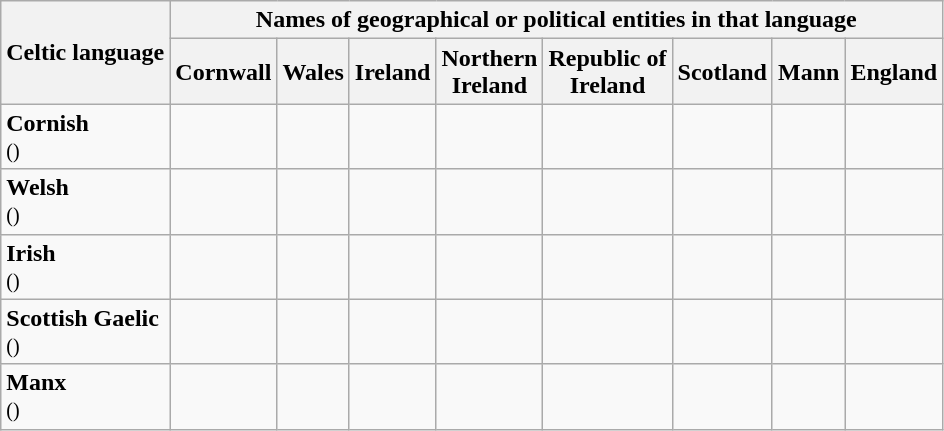<table class="wikitable">
<tr>
<th rowspan=2>Celtic language</th>
<th colspan=8>Names of geographical or political entities in that language</th>
</tr>
<tr>
<th>Cornwall</th>
<th>Wales</th>
<th>Ireland</th>
<th>Northern<br>Ireland</th>
<th>Republic of<br>Ireland</th>
<th>Scotland</th>
<th>Mann</th>
<th>England</th>
</tr>
<tr>
<td><strong>Cornish</strong><br><small>()</small></td>
<td></td>
<td></td>
<td></td>
<td></td>
<td></td>
<td></td>
<td></td>
<td></td>
</tr>
<tr>
<td><strong>Welsh</strong><br><small>()</small></td>
<td></td>
<td></td>
<td></td>
<td></td>
<td></td>
<td></td>
<td></td>
<td></td>
</tr>
<tr>
<td><strong>Irish</strong><br><small>()</small></td>
<td></td>
<td></td>
<td></td>
<td></td>
<td></td>
<td></td>
<td></td>
<td></td>
</tr>
<tr>
<td><strong>Scottish Gaelic</strong><br><small>()</small></td>
<td></td>
<td></td>
<td></td>
<td></td>
<td></td>
<td></td>
<td></td>
<td></td>
</tr>
<tr>
<td><strong>Manx</strong><br><small>()</small></td>
<td></td>
<td></td>
<td></td>
<td></td>
<td></td>
<td></td>
<td></td>
<td></td>
</tr>
</table>
